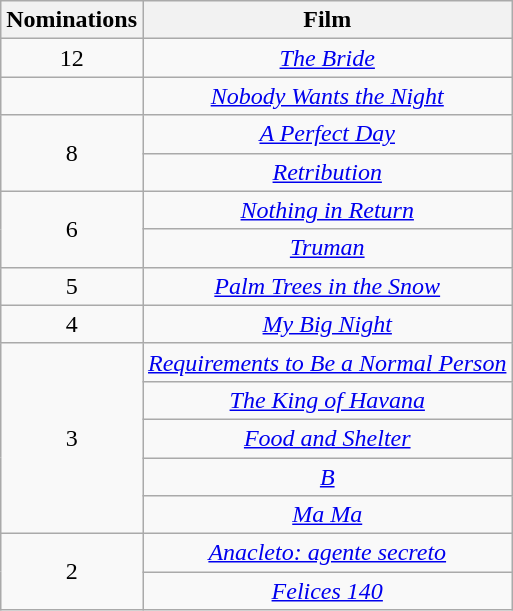<table class="wikitable" style="text-align: center">
<tr>
<th scope="col" width="55">Nominations</th>
<th scope="col" align="center">Film</th>
</tr>
<tr>
<td style="text-align:center">12</td>
<td><em><a href='#'>The Bride</a></em></td>
</tr>
<tr>
<td></td>
<td><em><a href='#'>Nobody Wants the Night</a></em></td>
</tr>
<tr>
<td rowspan=2 style="text-align:center">8</td>
<td><em><a href='#'>A Perfect Day</a></em></td>
</tr>
<tr>
<td><em><a href='#'>Retribution</a></em></td>
</tr>
<tr>
<td rowspan=2 style="text-align:center">6</td>
<td><em><a href='#'>Nothing in Return</a></em></td>
</tr>
<tr>
<td><em><a href='#'>Truman</a></em></td>
</tr>
<tr>
<td style="text-align:center">5</td>
<td><em><a href='#'>Palm Trees in the Snow</a></em></td>
</tr>
<tr>
<td style="text-align:center">4</td>
<td><em><a href='#'>My Big Night</a></em></td>
</tr>
<tr>
<td rowspan=5 style="text-align:center">3</td>
<td><em><a href='#'>Requirements to Be a Normal Person</a></em></td>
</tr>
<tr>
<td><em><a href='#'>The King of Havana</a></em></td>
</tr>
<tr>
<td><em><a href='#'>Food and Shelter</a></em></td>
</tr>
<tr>
<td><em><a href='#'>B</a></em></td>
</tr>
<tr>
<td><em><a href='#'>Ma Ma</a></em></td>
</tr>
<tr>
<td rowspan=2 style="text-align:center">2</td>
<td><em><a href='#'>Anacleto: agente secreto</a></em></td>
</tr>
<tr>
<td><em><a href='#'>Felices 140</a></em></td>
</tr>
</table>
